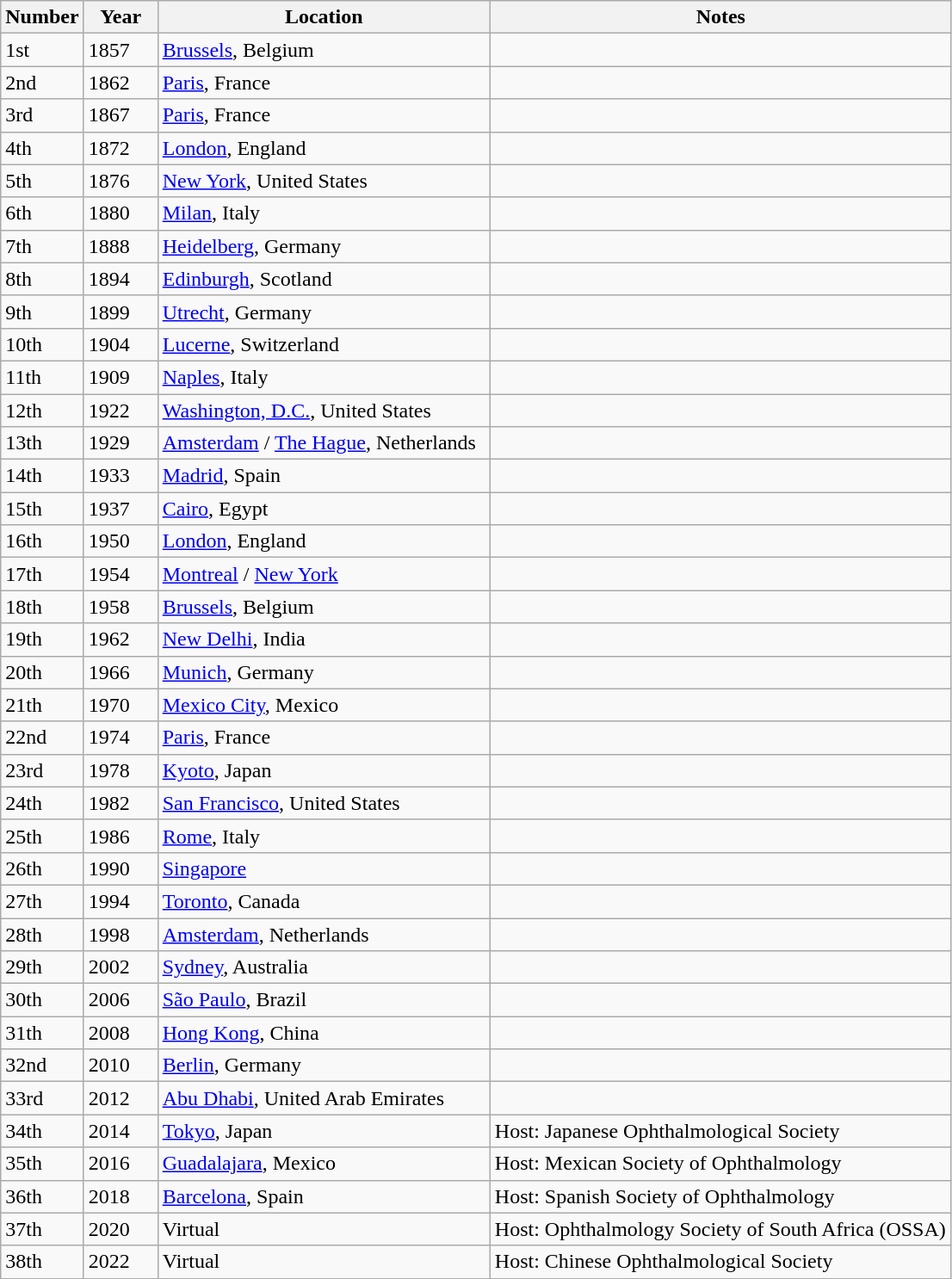<table class="wikitable" style="width: 600">
<tr>
<th scope="col" width="50">Number</th>
<th ! scope="col" width="50">Year</th>
<th ! scope="col" width="250">Location</th>
<th ! scope="col" width="350">Notes</th>
</tr>
<tr>
<td>1st</td>
<td>1857</td>
<td><a href='#'>Brussels</a>, Belgium</td>
<td></td>
</tr>
<tr>
<td>2nd</td>
<td>1862</td>
<td><a href='#'>Paris</a>, France</td>
<td></td>
</tr>
<tr>
<td>3rd</td>
<td>1867</td>
<td><a href='#'>Paris</a>, France</td>
<td></td>
</tr>
<tr>
<td>4th</td>
<td>1872</td>
<td><a href='#'>London</a>, England</td>
<td></td>
</tr>
<tr>
<td>5th</td>
<td>1876</td>
<td><a href='#'>New York</a>, United States</td>
<td></td>
</tr>
<tr>
<td>6th</td>
<td>1880</td>
<td><a href='#'>Milan</a>, Italy</td>
<td></td>
</tr>
<tr>
<td>7th</td>
<td>1888</td>
<td><a href='#'>Heidelberg</a>, Germany</td>
<td></td>
</tr>
<tr>
<td>8th</td>
<td>1894</td>
<td><a href='#'>Edinburgh</a>, Scotland</td>
<td></td>
</tr>
<tr>
<td>9th</td>
<td>1899</td>
<td><a href='#'>Utrecht</a>, Germany</td>
<td></td>
</tr>
<tr>
<td>10th</td>
<td>1904</td>
<td><a href='#'>Lucerne</a>, Switzerland</td>
<td></td>
</tr>
<tr>
<td>11th</td>
<td>1909</td>
<td><a href='#'>Naples</a>, Italy</td>
<td></td>
</tr>
<tr>
<td>12th</td>
<td>1922</td>
<td><a href='#'>Washington, D.C.</a>, United States</td>
<td></td>
</tr>
<tr>
<td>13th</td>
<td>1929</td>
<td><a href='#'>Amsterdam</a> / <a href='#'>The Hague</a>, Netherlands</td>
<td></td>
</tr>
<tr>
<td>14th</td>
<td>1933</td>
<td><a href='#'>Madrid</a>, Spain</td>
<td></td>
</tr>
<tr>
<td>15th</td>
<td>1937</td>
<td><a href='#'>Cairo</a>, Egypt</td>
<td></td>
</tr>
<tr>
<td>16th</td>
<td>1950</td>
<td><a href='#'>London</a>, England</td>
<td></td>
</tr>
<tr>
<td>17th</td>
<td>1954</td>
<td><a href='#'>Montreal</a> / <a href='#'>New York</a></td>
<td></td>
</tr>
<tr>
<td>18th</td>
<td>1958</td>
<td><a href='#'>Brussels</a>, Belgium</td>
<td></td>
</tr>
<tr>
<td>19th</td>
<td>1962</td>
<td><a href='#'>New Delhi</a>, India</td>
<td></td>
</tr>
<tr>
<td>20th</td>
<td>1966</td>
<td><a href='#'>Munich</a>, Germany</td>
<td></td>
</tr>
<tr>
<td>21th</td>
<td>1970</td>
<td><a href='#'>Mexico City</a>, Mexico</td>
<td></td>
</tr>
<tr>
<td>22nd</td>
<td>1974</td>
<td><a href='#'>Paris</a>, France</td>
<td></td>
</tr>
<tr>
<td>23rd</td>
<td>1978</td>
<td><a href='#'>Kyoto</a>, Japan</td>
<td></td>
</tr>
<tr>
<td>24th</td>
<td>1982</td>
<td><a href='#'>San Francisco</a>, United States</td>
<td></td>
</tr>
<tr>
<td>25th</td>
<td>1986</td>
<td><a href='#'>Rome</a>, Italy</td>
<td></td>
</tr>
<tr>
<td>26th</td>
<td>1990</td>
<td><a href='#'>Singapore</a></td>
<td></td>
</tr>
<tr>
<td>27th</td>
<td>1994</td>
<td><a href='#'>Toronto</a>, Canada</td>
<td></td>
</tr>
<tr>
<td>28th</td>
<td>1998</td>
<td><a href='#'>Amsterdam</a>, Netherlands</td>
<td></td>
</tr>
<tr>
<td>29th</td>
<td>2002</td>
<td><a href='#'>Sydney</a>, Australia</td>
<td></td>
</tr>
<tr>
<td>30th</td>
<td>2006</td>
<td><a href='#'>São Paulo</a>, Brazil</td>
<td></td>
</tr>
<tr>
<td>31th</td>
<td>2008</td>
<td><a href='#'>Hong Kong</a>, China</td>
<td></td>
</tr>
<tr>
<td>32nd</td>
<td>2010</td>
<td><a href='#'>Berlin</a>, Germany</td>
<td></td>
</tr>
<tr>
<td>33rd</td>
<td>2012</td>
<td><a href='#'>Abu Dhabi</a>, United Arab Emirates</td>
<td></td>
</tr>
<tr>
<td>34th</td>
<td>2014</td>
<td><a href='#'>Tokyo</a>, Japan</td>
<td>Host: Japanese Ophthalmological Society</td>
</tr>
<tr>
<td>35th</td>
<td>2016</td>
<td><a href='#'>Guadalajara</a>, Mexico</td>
<td>Host: Mexican Society of Ophthalmology</td>
</tr>
<tr>
<td>36th</td>
<td>2018</td>
<td><a href='#'>Barcelona</a>, Spain</td>
<td>Host: Spanish Society of Ophthalmology</td>
</tr>
<tr>
<td>37th</td>
<td>2020</td>
<td>Virtual</td>
<td>Host: Ophthalmology Society of South Africa (OSSA)</td>
</tr>
<tr>
<td>38th</td>
<td>2022</td>
<td>Virtual</td>
<td>Host: Chinese Ophthalmological Society</td>
</tr>
</table>
